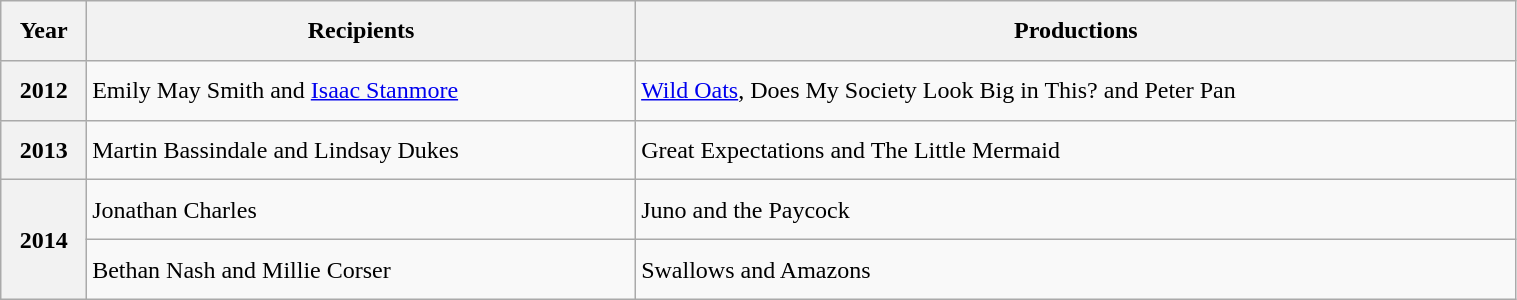<table style="width: 80%; height: 200px" border="1" class="wikitable">
<tr>
<th>Year</th>
<th>Recipients</th>
<th>Productions</th>
</tr>
<tr>
<th>2012</th>
<td>Emily May Smith and <a href='#'>Isaac Stanmore</a></td>
<td><a href='#'>Wild Oats</a>, Does My Society Look Big in This? and Peter Pan</td>
</tr>
<tr>
<th>2013</th>
<td>Martin Bassindale and Lindsay Dukes</td>
<td>Great Expectations and The Little Mermaid</td>
</tr>
<tr>
<th rowspan="2">2014</th>
<td>Jonathan Charles</td>
<td>Juno and the Paycock</td>
</tr>
<tr>
<td>Bethan Nash and Millie Corser </td>
<td>Swallows and Amazons</td>
</tr>
</table>
